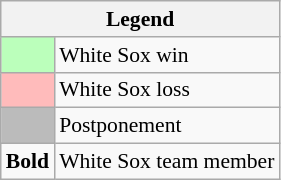<table class="wikitable" style="font-size:90%">
<tr>
<th colspan="2">Legend</th>
</tr>
<tr>
<td bgcolor="#bfb"> </td>
<td>White Sox win</td>
</tr>
<tr>
<td bgcolor="#fbb"> </td>
<td>White Sox loss</td>
</tr>
<tr>
<td bgcolor="#bbb"> </td>
<td>Postponement</td>
</tr>
<tr>
<td><strong>Bold</strong></td>
<td>White Sox team member</td>
</tr>
</table>
